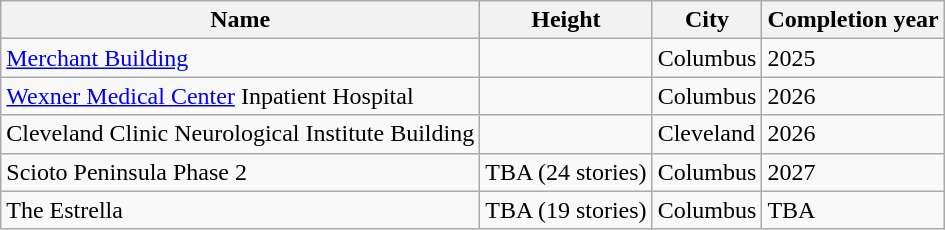<table class="wikitable sortable">
<tr>
<th>Name</th>
<th>Height</th>
<th>City</th>
<th>Completion year</th>
</tr>
<tr>
<td><a href='#'>Merchant Building</a></td>
<td></td>
<td>Columbus</td>
<td>2025</td>
</tr>
<tr>
<td><a href='#'>Wexner Medical Center</a> Inpatient Hospital</td>
<td></td>
<td>Columbus</td>
<td>2026</td>
</tr>
<tr>
<td>Cleveland Clinic Neurological Institute Building</td>
<td></td>
<td>Cleveland</td>
<td>2026</td>
</tr>
<tr>
<td>Scioto Peninsula Phase 2</td>
<td>TBA (24 stories)</td>
<td>Columbus</td>
<td>2027</td>
</tr>
<tr>
<td>The Estrella</td>
<td>TBA (19 stories)</td>
<td>Columbus</td>
<td>TBA</td>
</tr>
</table>
